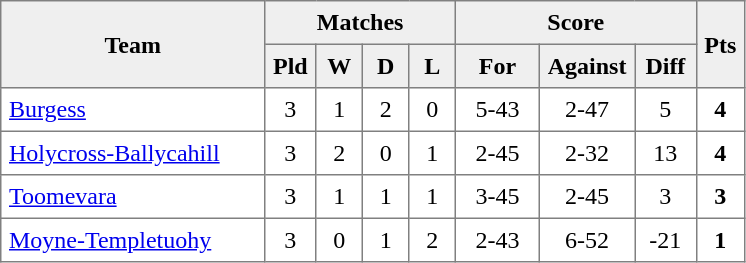<table style=border-collapse:collapse border=1 cellspacing=0 cellpadding=5>
<tr align=center bgcolor=#efefef>
<th rowspan=2 width=165>Team</th>
<th colspan=4>Matches</th>
<th colspan=3>Score</th>
<th rowspan=2width=20>Pts</th>
</tr>
<tr align=center bgcolor=#efefef>
<th width=20>Pld</th>
<th width=20>W</th>
<th width=20>D</th>
<th width=20>L</th>
<th width=45>For</th>
<th width=45>Against</th>
<th width=30>Diff</th>
</tr>
<tr align=center>
<td style="text-align:left;"><a href='#'>Burgess</a></td>
<td>3</td>
<td>1</td>
<td>2</td>
<td>0</td>
<td>5-43</td>
<td>2-47</td>
<td>5</td>
<td><strong>4</strong></td>
</tr>
<tr align=center>
<td style="text-align:left;"><a href='#'>Holycross-Ballycahill</a></td>
<td>3</td>
<td>2</td>
<td>0</td>
<td>1</td>
<td>2-45</td>
<td>2-32</td>
<td>13</td>
<td><strong>4</strong></td>
</tr>
<tr align=center>
<td style="text-align:left;"><a href='#'>Toomevara</a></td>
<td>3</td>
<td>1</td>
<td>1</td>
<td>1</td>
<td>3-45</td>
<td>2-45</td>
<td>3</td>
<td><strong>3</strong></td>
</tr>
<tr align=center>
<td style="text-align:left;"><a href='#'>Moyne-Templetuohy</a></td>
<td>3</td>
<td>0</td>
<td>1</td>
<td>2</td>
<td>2-43</td>
<td>6-52</td>
<td>-21</td>
<td><strong>1</strong></td>
</tr>
</table>
